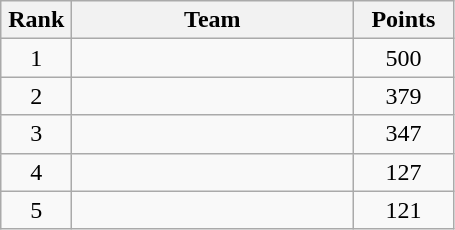<table class="wikitable" style="text-align:center;">
<tr>
<th width=40>Rank</th>
<th width=180>Team</th>
<th width=60>Points</th>
</tr>
<tr>
<td>1</td>
<td align=left></td>
<td>500</td>
</tr>
<tr>
<td>2</td>
<td align=left></td>
<td>379</td>
</tr>
<tr>
<td>3</td>
<td align=left></td>
<td>347</td>
</tr>
<tr>
<td>4</td>
<td align=left></td>
<td>127</td>
</tr>
<tr>
<td>5</td>
<td align=left></td>
<td>121</td>
</tr>
</table>
